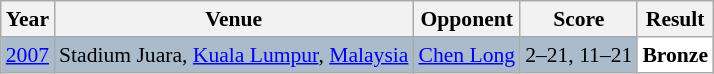<table class="sortable wikitable" style="font-size: 90%;">
<tr>
<th>Year</th>
<th>Venue</th>
<th>Opponent</th>
<th>Score</th>
<th>Result</th>
</tr>
<tr style="background:#AABBCC">
<td align="center"><a href='#'>2007</a></td>
<td align="left">Stadium Juara, <a href='#'>Kuala Lumpur</a>, <a href='#'>Malaysia</a></td>
<td align="left"> <a href='#'>Chen Long</a></td>
<td align="left">2–21, 11–21</td>
<td style="text-align:left; background:white"> <strong>Bronze</strong></td>
</tr>
</table>
